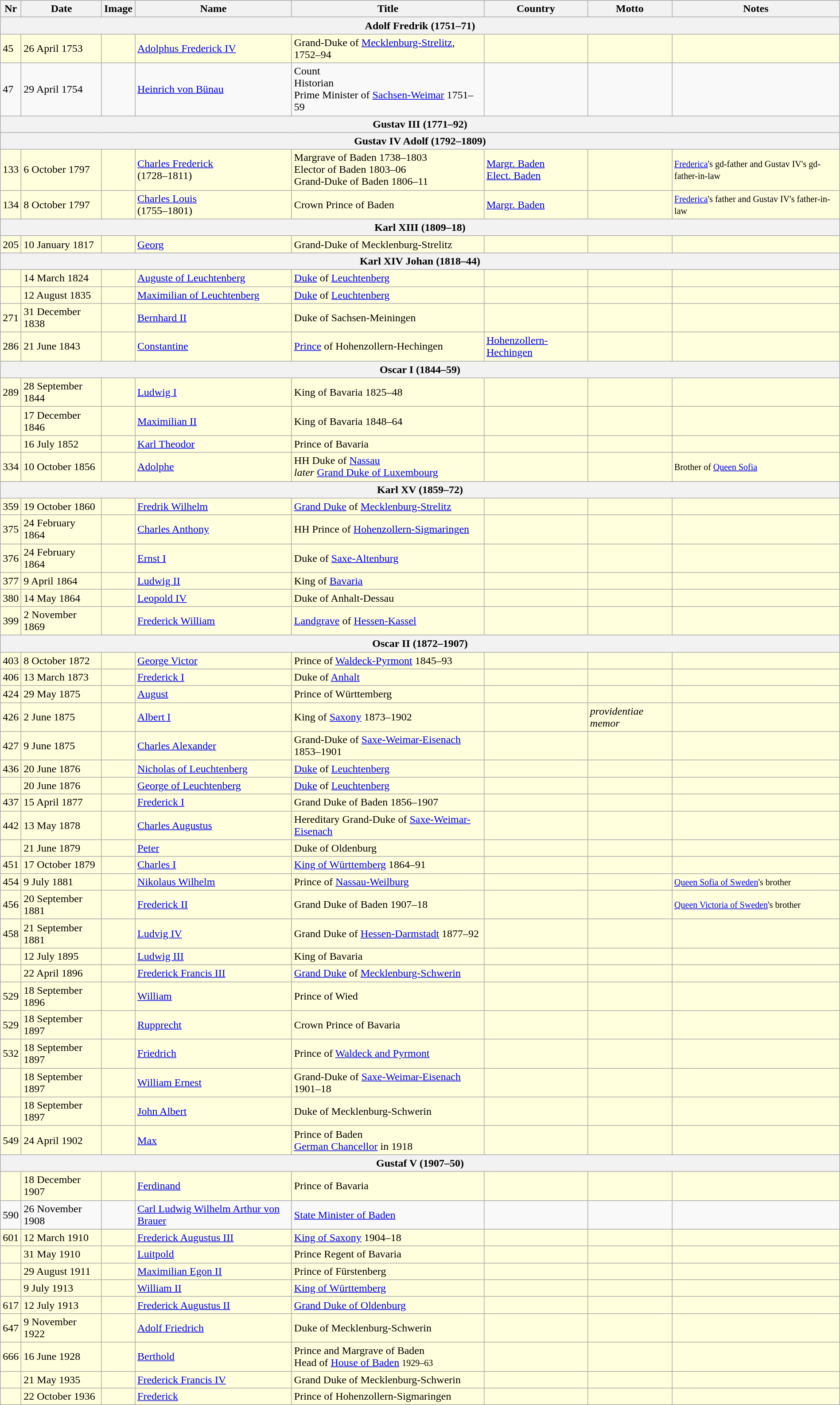<table class="wikitable" width=100%>
<tr>
<th>Nr</th>
<th>Date</th>
<th>Image</th>
<th>Name</th>
<th>Title</th>
<th>Country</th>
<th>Motto</th>
<th>Notes</th>
</tr>
<tr>
<th colspan=8>Adolf Fredrik (1751–71)</th>
</tr>
<tr bgcolor="#FFFFDD">
<td>45</td>
<td>26 April 1753</td>
<td></td>
<td><a href='#'>Adolphus Frederick IV</a></td>
<td>Grand-Duke of <a href='#'>Mecklenburg-Strelitz</a>, 1752–94</td>
<td></td>
<td></td>
<td></td>
</tr>
<tr>
<td>47</td>
<td>29 April 1754</td>
<td></td>
<td><a href='#'>Heinrich von Bünau</a></td>
<td>Count<br>Historian<br>Prime Minister of <a href='#'>Sachsen-Weimar</a> 1751–59</td>
<td></td>
<td></td>
<td></td>
</tr>
<tr>
<th colspan=8>Gustav III (1771–92)</th>
</tr>
<tr>
<th colspan=8>Gustav IV Adolf (1792–1809)</th>
</tr>
<tr bgcolor="#FFFFDD">
<td>133</td>
<td>6 October 1797</td>
<td></td>
<td><a href='#'>Charles Frederick</a><br>(1728–1811)</td>
<td>Margrave of Baden 1738–1803<br>Elector of Baden 1803–06<br>Grand-Duke of Baden 1806–11</td>
<td> <a href='#'>Margr. Baden</a><br> <a href='#'>Elect. Baden</a><br></td>
<td></td>
<td><small><a href='#'>Frederica</a>'s gd-father and Gustav IV's gd-father-in-law</small></td>
</tr>
<tr bgcolor="#FFFFDD">
<td>134</td>
<td>8 October 1797</td>
<td></td>
<td><a href='#'>Charles Louis</a><br>(1755–1801)</td>
<td>Crown Prince of Baden</td>
<td> <a href='#'>Margr. Baden</a></td>
<td></td>
<td><small><a href='#'>Frederica</a>'s father and Gustav IV's father-in-law</small></td>
</tr>
<tr>
<th colspan=8>Karl XIII (1809–18)</th>
</tr>
<tr bgcolor="#FFFFDD">
<td>205</td>
<td>10 January 1817</td>
<td></td>
<td><a href='#'>Georg</a></td>
<td>Grand-Duke of Mecklenburg-Strelitz</td>
<td></td>
<td></td>
<td></td>
</tr>
<tr>
<th colspan=8>Karl XIV Johan (1818–44)</th>
</tr>
<tr bgcolor="#FFFFDD">
<td></td>
<td>14 March 1824</td>
<td></td>
<td><a href='#'>Auguste of Leuchtenberg</a></td>
<td><a href='#'>Duke</a> of <a href='#'>Leuchtenberg</a></td>
<td></td>
<td></td>
<td></td>
</tr>
<tr bgcolor="#FFFFDD">
<td></td>
<td>12 August 1835</td>
<td></td>
<td><a href='#'>Maximilian of Leuchtenberg</a></td>
<td><a href='#'>Duke</a> of <a href='#'>Leuchtenberg</a></td>
<td></td>
<td></td>
<td></td>
</tr>
<tr bgcolor="#FFFFDD">
<td>271</td>
<td>31 December 1838</td>
<td></td>
<td><a href='#'>Bernhard II</a></td>
<td>Duke of Sachsen-Meiningen</td>
<td></td>
<td></td>
<td></td>
</tr>
<tr bgcolor="#FFFFDD">
<td>286</td>
<td>21 June 1843</td>
<td></td>
<td><a href='#'>Constantine</a></td>
<td><a href='#'>Prince</a> of Hohenzollern-Hechingen</td>
<td> <a href='#'>Hohenzollern-Hechingen</a></td>
<td></td>
<td></td>
</tr>
<tr>
<th colspan=8>Oscar I (1844–59)</th>
</tr>
<tr bgcolor="#FFFFDD">
<td>289</td>
<td>28 September 1844</td>
<td></td>
<td><a href='#'>Ludwig I</a></td>
<td>King of Bavaria 1825–48</td>
<td></td>
<td></td>
<td></td>
</tr>
<tr bgcolor="#FFFFDD">
<td></td>
<td>17 December 1846</td>
<td></td>
<td><a href='#'>Maximilian II</a></td>
<td>King of Bavaria 1848–64</td>
<td></td>
<td></td>
<td></td>
</tr>
<tr bgcolor="#FFFFDD">
<td></td>
<td>16 July 1852</td>
<td></td>
<td><a href='#'>Karl Theodor</a></td>
<td>Prince of Bavaria</td>
<td></td>
<td></td>
<td></td>
</tr>
<tr bgcolor="#FFFFDD">
<td>334</td>
<td>10 October 1856</td>
<td></td>
<td><a href='#'>Adolphe</a></td>
<td>HH Duke of <a href='#'>Nassau</a><br><em>later</em> <a href='#'>Grand Duke of Luxembourg</a></td>
<td><br></td>
<td></td>
<td><small>Brother of <a href='#'>Queen Sofia</a></small></td>
</tr>
<tr>
<th colspan=8>Karl XV (1859–72)</th>
</tr>
<tr bgcolor="#FFFFDD">
<td>359</td>
<td>19 October 1860</td>
<td></td>
<td><a href='#'>Fredrik Wilhelm</a></td>
<td><a href='#'>Grand Duke</a> of <a href='#'>Mecklenburg-Strelitz</a></td>
<td></td>
<td></td>
<td></td>
</tr>
<tr bgcolor="#FFFFDD">
<td>375</td>
<td>24 February 1864</td>
<td></td>
<td><a href='#'>Charles Anthony</a></td>
<td>HH Prince of <a href='#'>Hohenzollern-Sigmaringen</a></td>
<td></td>
<td></td>
<td></td>
</tr>
<tr bgcolor="#FFFFDD">
<td>376</td>
<td>24 February 1864</td>
<td></td>
<td><a href='#'>Ernst I</a></td>
<td>Duke of <a href='#'>Saxe-Altenburg</a></td>
<td></td>
<td></td>
<td></td>
</tr>
<tr bgcolor="#FFFFDD">
<td>377</td>
<td>9 April 1864</td>
<td></td>
<td><a href='#'>Ludwig II</a></td>
<td>King of <a href='#'>Bavaria</a></td>
<td></td>
<td></td>
<td></td>
</tr>
<tr bgcolor="#FFFFDD">
<td>380</td>
<td>14 May 1864</td>
<td></td>
<td><a href='#'>Leopold IV</a></td>
<td>Duke of Anhalt-Dessau</td>
<td></td>
<td></td>
<td></td>
</tr>
<tr bgcolor="#FFFFDD">
<td>399</td>
<td>2 November 1869</td>
<td></td>
<td><a href='#'>Frederick William</a></td>
<td><a href='#'>Landgrave</a> of <a href='#'>Hessen-Kassel</a></td>
<td></td>
<td></td>
<td></td>
</tr>
<tr>
<th colspan=8>Oscar II (1872–1907)</th>
</tr>
<tr bgcolor="#FFFFDD">
<td>403</td>
<td>8 October 1872</td>
<td></td>
<td><a href='#'>George Victor</a></td>
<td>Prince of <a href='#'>Waldeck-Pyrmont</a> 1845–93</td>
<td></td>
<td></td>
<td></td>
</tr>
<tr bgcolor="#FFFFDD">
<td>406</td>
<td>13 March 1873</td>
<td></td>
<td><a href='#'>Frederick I</a></td>
<td>Duke of <a href='#'>Anhalt</a></td>
<td><br></td>
<td></td>
<td></td>
</tr>
<tr bgcolor="#FFFFDD">
<td>424</td>
<td>29 May 1875</td>
<td></td>
<td><a href='#'>August</a></td>
<td>Prince of Württemberg</td>
<td></td>
<td></td>
<td></td>
</tr>
<tr bgcolor="#FFFFDD">
<td>426</td>
<td>2 June 1875</td>
<td></td>
<td><a href='#'>Albert I</a></td>
<td>King of <a href='#'>Saxony</a> 1873–1902</td>
<td><br></td>
<td><em>providentiae memor</em></td>
<td></td>
</tr>
<tr bgcolor="#FFFFDD">
<td>427</td>
<td>9 June 1875</td>
<td></td>
<td><a href='#'>Charles Alexander</a></td>
<td>Grand-Duke of <a href='#'>Saxe-Weimar-Eisenach</a> 1853–1901</td>
<td><br></td>
<td></td>
<td></td>
</tr>
<tr bgcolor="#FFFFDD">
<td>436</td>
<td>20 June 1876</td>
<td></td>
<td><a href='#'>Nicholas of Leuchtenberg</a></td>
<td><a href='#'>Duke</a> of <a href='#'>Leuchtenberg</a></td>
<td></td>
<td></td>
<td></td>
</tr>
<tr bgcolor="#FFFFDD">
<td></td>
<td>20 June 1876</td>
<td></td>
<td><a href='#'>George of Leuchtenberg</a></td>
<td><a href='#'>Duke</a> of <a href='#'>Leuchtenberg</a></td>
<td></td>
<td></td>
<td></td>
</tr>
<tr bgcolor="#FFFFDD">
<td>437</td>
<td>15 April 1877</td>
<td></td>
<td><a href='#'>Frederick I</a></td>
<td>Grand Duke of Baden 1856–1907</td>
<td><br></td>
<td></td>
<td></td>
</tr>
<tr bgcolor="#FFFFDD">
<td>442</td>
<td>13 May 1878</td>
<td></td>
<td><a href='#'>Charles Augustus</a></td>
<td>Hereditary Grand-Duke of <a href='#'>Saxe-Weimar-Eisenach</a></td>
<td><br></td>
<td></td>
<td></td>
</tr>
<tr bgcolor="#FFFFDD">
<td></td>
<td>21 June 1879</td>
<td></td>
<td><a href='#'>Peter</a></td>
<td>Duke of Oldenburg</td>
<td></td>
<td></td>
<td></td>
</tr>
<tr bgcolor="#FFFFDD">
<td>451</td>
<td>17 October 1879</td>
<td></td>
<td><a href='#'>Charles I</a></td>
<td><a href='#'>King of Württemberg</a> 1864–91</td>
<td><br></td>
<td></td>
<td></td>
</tr>
<tr bgcolor="#FFFFDD">
<td>454</td>
<td>9 July 1881</td>
<td></td>
<td><a href='#'>Nikolaus Wilhelm</a></td>
<td>Prince of <a href='#'>Nassau-Weilburg</a></td>
<td></td>
<td></td>
<td><small><a href='#'>Queen Sofia of Sweden</a>'s brother</small></td>
</tr>
<tr bgcolor="#FFFFDD">
<td>456</td>
<td>20 September 1881</td>
<td></td>
<td><a href='#'>Frederick II</a></td>
<td>Grand Duke of Baden 1907–18</td>
<td><br></td>
<td></td>
<td><small><a href='#'>Queen Victoria of Sweden</a>'s brother</small></td>
</tr>
<tr bgcolor="#FFFFDD">
<td>458</td>
<td>21 September 1881</td>
<td></td>
<td><a href='#'>Ludvig IV</a></td>
<td>Grand Duke of <a href='#'>Hessen-Darmstadt</a> 1877–92</td>
<td><br></td>
<td></td>
<td></td>
</tr>
<tr bgcolor="#FFFFDD">
<td></td>
<td>12 July 1895</td>
<td></td>
<td><a href='#'>Ludwig III</a></td>
<td>King of Bavaria</td>
<td><br></td>
<td></td>
<td></td>
</tr>
<tr bgcolor="#FFFFDD">
<td></td>
<td>22 April 1896</td>
<td></td>
<td><a href='#'>Frederick Francis III</a></td>
<td><a href='#'>Grand Duke</a> of <a href='#'>Mecklenburg-Schwerin</a></td>
<td></td>
<td></td>
<td></td>
</tr>
<tr bgcolor="#FFFFDD">
<td>529</td>
<td>18 September 1896</td>
<td></td>
<td><a href='#'>William</a></td>
<td>Prince of Wied</td>
<td></td>
<td></td>
<td></td>
</tr>
<tr bgcolor="#FFFFDD">
<td>529</td>
<td>18 September 1897</td>
<td></td>
<td><a href='#'>Rupprecht</a></td>
<td>Crown Prince of Bavaria</td>
<td><br></td>
<td></td>
<td></td>
</tr>
<tr bgcolor="#FFFFDD">
<td>532</td>
<td>18 September 1897</td>
<td></td>
<td><a href='#'>Friedrich</a></td>
<td>Prince of <a href='#'>Waldeck and Pyrmont</a></td>
<td></td>
<td></td>
<td></td>
</tr>
<tr bgcolor="#FFFFDD">
<td></td>
<td>18 September 1897</td>
<td></td>
<td><a href='#'>William Ernest</a></td>
<td>Grand-Duke of <a href='#'>Saxe-Weimar-Eisenach</a> 1901–18</td>
<td><br></td>
<td></td>
<td></td>
</tr>
<tr bgcolor="#FFFFDD">
<td></td>
<td>18 September 1897</td>
<td></td>
<td><a href='#'>John Albert</a></td>
<td>Duke of Mecklenburg-Schwerin</td>
<td></td>
<td></td>
<td></td>
</tr>
<tr bgcolor="#FFFFDD">
<td>549</td>
<td>24 April 1902</td>
<td></td>
<td><a href='#'>Max</a></td>
<td>Prince of Baden<br><a href='#'>German Chancellor</a> in 1918</td>
<td><br></td>
<td></td>
<td></td>
</tr>
<tr>
<th colspan=8>Gustaf V (1907–50)</th>
</tr>
<tr bgcolor="#FFFFDD">
<td></td>
<td>18 December 1907</td>
<td></td>
<td><a href='#'>Ferdinand</a></td>
<td>Prince of Bavaria</td>
<td><br></td>
<td></td>
<td></td>
</tr>
<tr>
<td>590</td>
<td>26 November 1908</td>
<td></td>
<td><a href='#'>Carl Ludwig Wilhelm Arthur von Brauer</a></td>
<td><a href='#'>State Minister of Baden</a></td>
<td><br></td>
<td></td>
<td></td>
</tr>
<tr bgcolor="#FFFFDD">
<td>601</td>
<td>12 March 1910</td>
<td></td>
<td><a href='#'>Frederick Augustus III</a></td>
<td><a href='#'>King of Saxony</a> 1904–18</td>
<td><br></td>
<td></td>
<td></td>
</tr>
<tr bgcolor="#FFFFDD">
<td></td>
<td>31 May 1910</td>
<td></td>
<td><a href='#'>Luitpold</a></td>
<td>Prince Regent of Bavaria</td>
<td><br></td>
<td></td>
<td></td>
</tr>
<tr bgcolor="#FFFFDD">
<td></td>
<td>29 August 1911</td>
<td></td>
<td><a href='#'>Maximilian Egon II</a></td>
<td>Prince of Fürstenberg</td>
<td></td>
<td></td>
<td></td>
</tr>
<tr bgcolor="#FFFFDD">
<td></td>
<td>9 July 1913</td>
<td></td>
<td><a href='#'>William II</a></td>
<td><a href='#'>King of Württemberg</a></td>
<td><br></td>
<td></td>
<td></td>
</tr>
<tr bgcolor="#FFFFDD">
<td>617</td>
<td>12 July 1913</td>
<td></td>
<td><a href='#'>Frederick Augustus II</a></td>
<td><a href='#'>Grand Duke of Oldenburg</a></td>
<td></td>
<td></td>
<td></td>
</tr>
<tr bgcolor="#FFFFDD">
<td>647</td>
<td>9 November 1922</td>
<td></td>
<td><a href='#'>Adolf Friedrich</a></td>
<td>Duke of Mecklenburg-Schwerin</td>
<td><br></td>
<td></td>
<td></td>
</tr>
<tr bgcolor="#FFFFDD">
<td>666</td>
<td>16 June 1928</td>
<td></td>
<td><a href='#'>Berthold</a></td>
<td>Prince and Margrave of Baden<br>Head of <a href='#'>House of Baden</a> <small>1929–63</small></td>
<td><br></td>
<td></td>
<td></td>
</tr>
<tr bgcolor="#FFFFDD">
<td></td>
<td>21 May 1935</td>
<td></td>
<td><a href='#'>Frederick Francis IV</a></td>
<td>Grand Duke of Mecklenburg-Schwerin</td>
<td><br></td>
<td></td>
<td></td>
</tr>
<tr bgcolor="#FFFFDD">
<td></td>
<td>22 October 1936</td>
<td></td>
<td><a href='#'>Frederick</a></td>
<td>Prince of Hohenzollern-Sigmaringen</td>
<td></td>
<td></td>
<td></td>
</tr>
</table>
